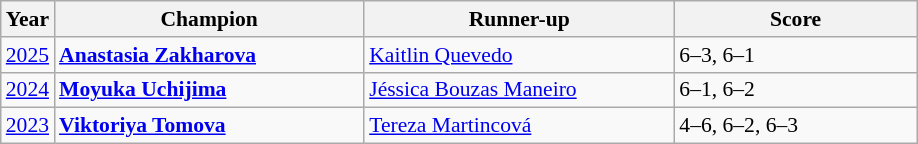<table class="wikitable" style="font-size:90%">
<tr>
<th>Year</th>
<th width="200">Champion</th>
<th width="200">Runner-up</th>
<th width="155">Score</th>
</tr>
<tr>
<td><a href='#'>2025</a></td>
<td> <strong><a href='#'>Anastasia Zakharova</a></strong></td>
<td> <a href='#'>Kaitlin Quevedo</a></td>
<td>6–3, 6–1</td>
</tr>
<tr>
<td><a href='#'>2024</a></td>
<td> <strong><a href='#'>Moyuka Uchijima</a></strong></td>
<td> <a href='#'>Jéssica Bouzas Maneiro</a></td>
<td>6–1, 6–2</td>
</tr>
<tr>
<td><a href='#'>2023</a></td>
<td> <strong><a href='#'>Viktoriya Tomova</a></strong></td>
<td> <a href='#'>Tereza Martincová</a></td>
<td>4–6, 6–2, 6–3</td>
</tr>
</table>
